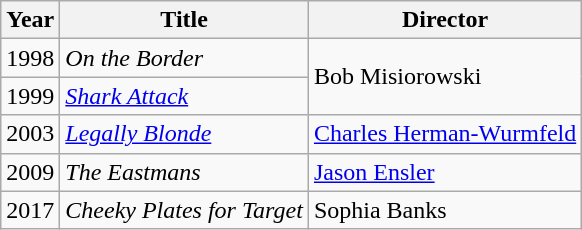<table class="wikitable">
<tr>
<th>Year</th>
<th>Title</th>
<th>Director</th>
</tr>
<tr>
<td>1998</td>
<td><em>On the Border</em></td>
<td rowspan=2>Bob Misiorowski</td>
</tr>
<tr>
<td>1999</td>
<td><em><a href='#'>Shark Attack</a></em></td>
</tr>
<tr>
<td>2003</td>
<td><em><a href='#'>Legally Blonde</a></em></td>
<td><a href='#'>Charles Herman-Wurmfeld</a></td>
</tr>
<tr>
<td>2009</td>
<td><em>The Eastmans</em></td>
<td><a href='#'>Jason Ensler</a></td>
</tr>
<tr>
<td>2017</td>
<td><em>Cheeky Plates for Target</em></td>
<td>Sophia Banks</td>
</tr>
</table>
